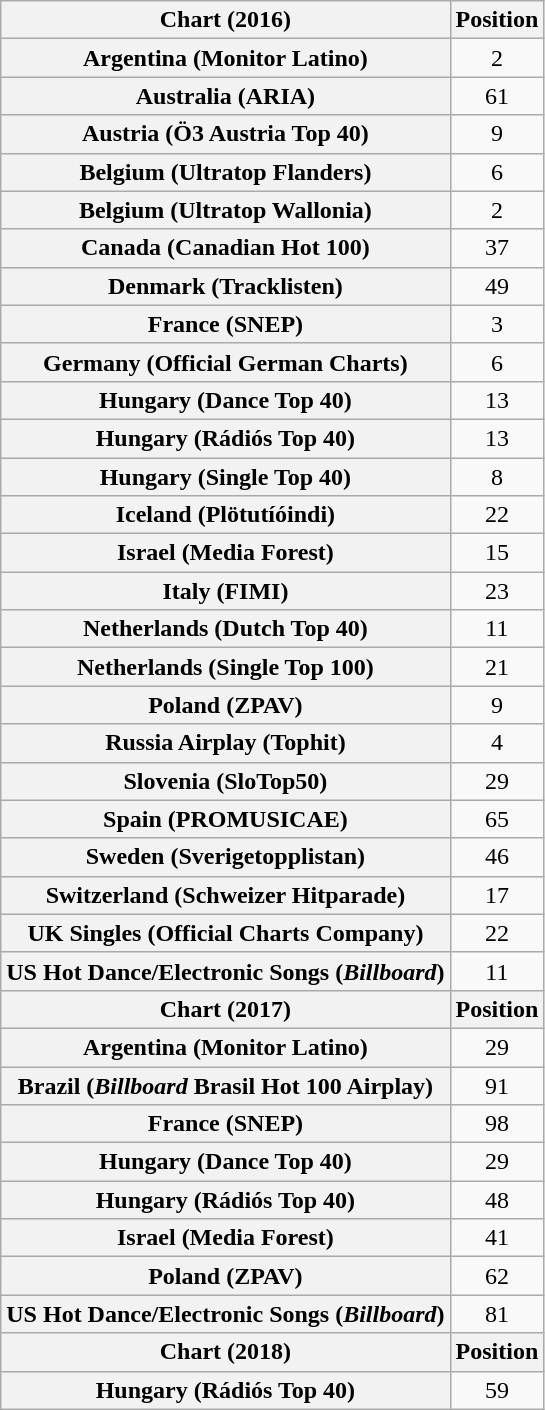<table class="wikitable sortable plainrowheaders" style="text-align:center">
<tr>
<th scope="col">Chart (2016)</th>
<th scope="col">Position</th>
</tr>
<tr>
<th scope="row">Argentina (Monitor Latino)</th>
<td>2</td>
</tr>
<tr>
<th scope="row">Australia (ARIA)</th>
<td>61</td>
</tr>
<tr>
<th scope="row">Austria (Ö3 Austria Top 40)</th>
<td>9</td>
</tr>
<tr>
<th scope="row">Belgium (Ultratop Flanders)</th>
<td>6</td>
</tr>
<tr>
<th scope="row">Belgium (Ultratop Wallonia)</th>
<td>2</td>
</tr>
<tr>
<th scope="row">Canada (Canadian Hot 100)</th>
<td>37</td>
</tr>
<tr>
<th scope="row">Denmark (Tracklisten)</th>
<td>49</td>
</tr>
<tr>
<th scope="row">France (SNEP)</th>
<td>3</td>
</tr>
<tr>
<th scope="row">Germany (Official German Charts)</th>
<td>6</td>
</tr>
<tr>
<th scope="row">Hungary (Dance Top 40)</th>
<td>13</td>
</tr>
<tr>
<th scope="row">Hungary (Rádiós Top 40)</th>
<td>13</td>
</tr>
<tr>
<th scope="row">Hungary (Single Top 40)</th>
<td>8</td>
</tr>
<tr>
<th scope="row">Iceland (Plötutíóindi)</th>
<td>22</td>
</tr>
<tr>
<th scope="row">Israel (Media Forest)</th>
<td>15</td>
</tr>
<tr>
<th scope="row">Italy (FIMI)</th>
<td>23</td>
</tr>
<tr>
<th scope="row">Netherlands (Dutch Top 40)</th>
<td>11</td>
</tr>
<tr>
<th scope="row">Netherlands (Single Top 100)</th>
<td>21</td>
</tr>
<tr>
<th scope="row">Poland (ZPAV)</th>
<td>9</td>
</tr>
<tr>
<th scope="row">Russia Airplay (Tophit)</th>
<td>4</td>
</tr>
<tr>
<th scope="row">Slovenia (SloTop50)</th>
<td>29</td>
</tr>
<tr>
<th scope="row">Spain (PROMUSICAE)</th>
<td>65</td>
</tr>
<tr>
<th scope="row">Sweden (Sverigetopplistan)</th>
<td>46</td>
</tr>
<tr>
<th scope="row">Switzerland (Schweizer Hitparade)</th>
<td>17</td>
</tr>
<tr>
<th scope="row">UK Singles (Official Charts Company)</th>
<td>22</td>
</tr>
<tr>
<th scope="row">US Hot Dance/Electronic Songs (<em>Billboard</em>)</th>
<td>11</td>
</tr>
<tr>
<th scope="col">Chart (2017)</th>
<th scope="col">Position</th>
</tr>
<tr>
<th scope="row">Argentina (Monitor Latino)</th>
<td>29</td>
</tr>
<tr>
<th scope="row">Brazil (<em>Billboard</em> Brasil Hot 100 Airplay)</th>
<td>91</td>
</tr>
<tr>
<th scope="row">France (SNEP)</th>
<td>98</td>
</tr>
<tr>
<th scope="row">Hungary (Dance Top 40)</th>
<td>29</td>
</tr>
<tr>
<th scope="row">Hungary (Rádiós Top 40)</th>
<td>48</td>
</tr>
<tr>
<th scope="row">Israel (Media Forest)</th>
<td>41</td>
</tr>
<tr>
<th scope="row">Poland (ZPAV)</th>
<td>62</td>
</tr>
<tr>
<th scope="row">US Hot Dance/Electronic Songs (<em>Billboard</em>)</th>
<td>81</td>
</tr>
<tr>
<th scope="col">Chart (2018)</th>
<th scope="col">Position</th>
</tr>
<tr>
<th scope="row">Hungary (Rádiós Top 40)</th>
<td>59</td>
</tr>
</table>
